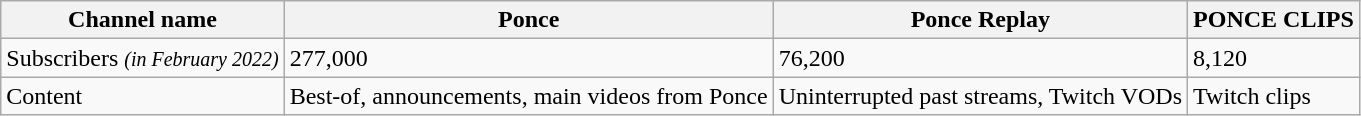<table class="wikitable">
<tr>
<th>Channel name</th>
<th>Ponce</th>
<th>Ponce Replay</th>
<th>PONCE CLIPS</th>
</tr>
<tr>
<td>Subscribers <em><small>(in February 2022)</small></em></td>
<td>277,000</td>
<td>76,200</td>
<td>8,120</td>
</tr>
<tr>
<td>Content</td>
<td>Best-of, announcements, main videos from Ponce</td>
<td>Uninterrupted past streams, Twitch VODs</td>
<td>Twitch clips</td>
</tr>
</table>
